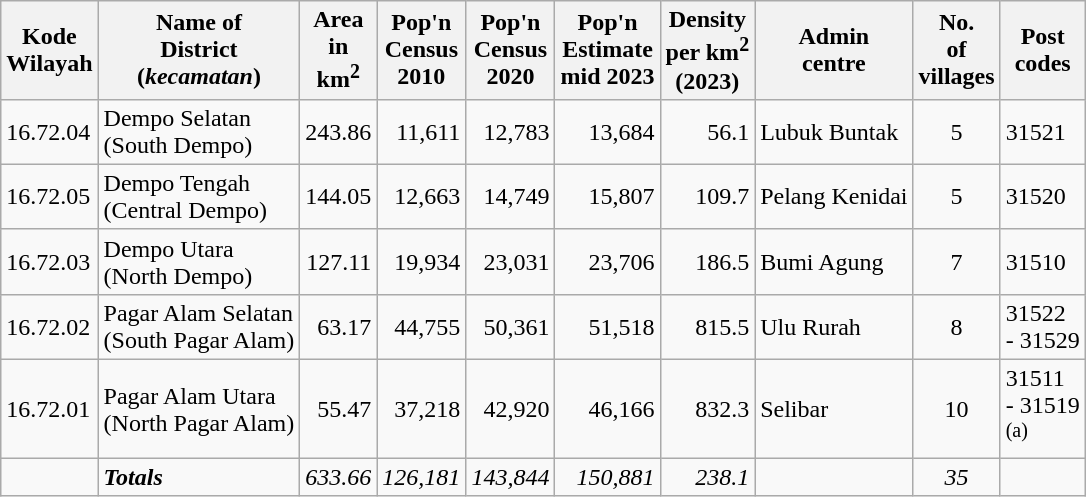<table class="sortable wikitable">
<tr>
<th>Kode <br>Wilayah</th>
<th>Name of<br>District <br> (<em>kecamatan</em>)</th>
<th>Area <br>in<br>km<sup>2</sup></th>
<th>Pop'n<br>Census<br>2010</th>
<th>Pop'n<br>Census<br>2020</th>
<th>Pop'n<br>Estimate<br>mid 2023</th>
<th>Density<br>per km<sup>2</sup><br>(2023)</th>
<th>Admin<br>centre</th>
<th>No.<br>of <br>villages</th>
<th>Post<br>codes</th>
</tr>
<tr>
<td>16.72.04</td>
<td>Dempo Selatan <br> (South Dempo)</td>
<td align="right">243.86</td>
<td align="right">11,611</td>
<td align="right">12,783</td>
<td align="right">13,684</td>
<td align="right">56.1</td>
<td>Lubuk Buntak</td>
<td align="center">5</td>
<td>31521</td>
</tr>
<tr>
<td>16.72.05</td>
<td>Dempo Tengah <br> (Central Dempo)</td>
<td align="right">144.05</td>
<td align="right">12,663</td>
<td align="right">14,749</td>
<td align="right">15,807</td>
<td align="right">109.7</td>
<td>Pelang Kenidai</td>
<td align="center">5</td>
<td>31520</td>
</tr>
<tr>
<td>16.72.03</td>
<td>Dempo Utara <br> (North Dempo)</td>
<td align="right">127.11</td>
<td align="right">19,934</td>
<td align="right">23,031</td>
<td align="right">23,706</td>
<td align="right">186.5</td>
<td>Bumi Agung</td>
<td align="center">7</td>
<td>31510</td>
</tr>
<tr>
<td>16.72.02</td>
<td>Pagar Alam Selatan <br> (South Pagar Alam)</td>
<td align="right">63.17</td>
<td align="right">44,755</td>
<td align="right">50,361</td>
<td align="right">51,518</td>
<td align="right">815.5</td>
<td>Ulu Rurah</td>
<td align="center">8</td>
<td>31522 <br>- 31529</td>
</tr>
<tr>
<td>16.72.01</td>
<td>Pagar Alam Utara <br> (North Pagar Alam)</td>
<td align="right">55.47</td>
<td align="right">37,218</td>
<td align="right">42,920</td>
<td align="right">46,166</td>
<td align="right">832.3</td>
<td>Selibar</td>
<td align="center">10</td>
<td>31511 <br>- 31519 <br><sup>(a)</sup></td>
</tr>
<tr>
<td></td>
<td><strong><em>Totals</em></strong></td>
<td align="right"><em>633.66</em></td>
<td align="right"><em>126,181</em></td>
<td align="right"><em>143,844</em></td>
<td align="right"><em>150,881</em></td>
<td align="right"><em>238.1</em></td>
<td></td>
<td align="center"><em>35</em></td>
<td></td>
</tr>
</table>
